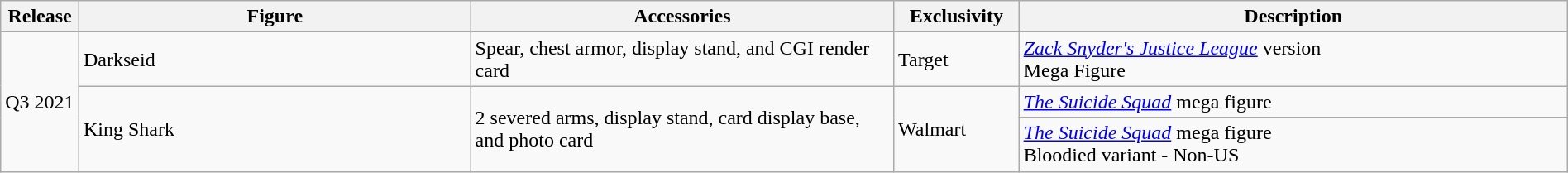<table class="wikitable" style="width:100%;">
<tr>
<th width=5%!scope="col">Release</th>
<th width=25%!scope="col">Figure</th>
<th width=27%!scope="col">Accessories</th>
<th width=8%!scope="col">Exclusivity</th>
<th width=35%!scope="col">Description</th>
</tr>
<tr>
<td rowspan=3>Q3 2021</td>
<td>Darkseid</td>
<td>Spear, chest armor, display stand, and CGI render card</td>
<td>Target</td>
<td><em><a href='#'>Zack Snyder's Justice League</a></em> version<br>Mega Figure</td>
</tr>
<tr>
<td rowspan=2>King Shark</td>
<td rowspan=2>2 severed arms, display stand, card display base, and photo card</td>
<td rowspan=2>Walmart</td>
<td><em><a href='#'>The Suicide Squad</a></em> mega figure</td>
</tr>
<tr>
<td><em><a href='#'>The Suicide Squad</a></em> mega figure<br>Bloodied variant - Non-US</td>
</tr>
</table>
